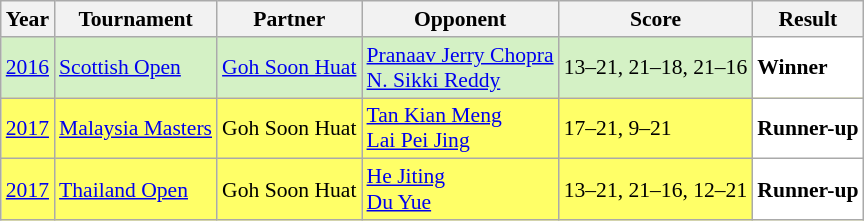<table class="sortable wikitable" style="font-size: 90%;">
<tr>
<th>Year</th>
<th>Tournament</th>
<th>Partner</th>
<th>Opponent</th>
<th>Score</th>
<th>Result</th>
</tr>
<tr style="background:#D4F1C5">
<td align="center"><a href='#'>2016</a></td>
<td align="left"><a href='#'>Scottish Open</a></td>
<td align="left"> <a href='#'>Goh Soon Huat</a></td>
<td align="left"> <a href='#'>Pranaav Jerry Chopra</a><br> <a href='#'>N. Sikki Reddy</a></td>
<td align="left">13–21, 21–18, 21–16</td>
<td style="text-align:left; background:white"> <strong>Winner</strong></td>
</tr>
<tr style="background:#FFFF67">
<td align="center"><a href='#'>2017</a></td>
<td align="left"><a href='#'>Malaysia Masters</a></td>
<td align="left"> Goh Soon Huat</td>
<td align="left"> <a href='#'>Tan Kian Meng</a><br> <a href='#'>Lai Pei Jing</a></td>
<td align="left">17–21, 9–21</td>
<td style="text-align:left; background:white"> <strong>Runner-up</strong></td>
</tr>
<tr style="background:#FFFF67">
<td align="center"><a href='#'>2017</a></td>
<td align="left"><a href='#'>Thailand Open</a></td>
<td align="left"> Goh Soon Huat</td>
<td align="left"> <a href='#'>He Jiting</a><br> <a href='#'>Du Yue</a></td>
<td align="left">13–21, 21–16, 12–21</td>
<td style="text-align:left; background:white"> <strong>Runner-up</strong></td>
</tr>
</table>
